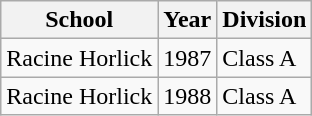<table class="wikitable">
<tr>
<th>School</th>
<th>Year</th>
<th>Division</th>
</tr>
<tr>
<td>Racine Horlick</td>
<td>1987</td>
<td>Class A</td>
</tr>
<tr>
<td>Racine Horlick</td>
<td>1988</td>
<td>Class A</td>
</tr>
</table>
